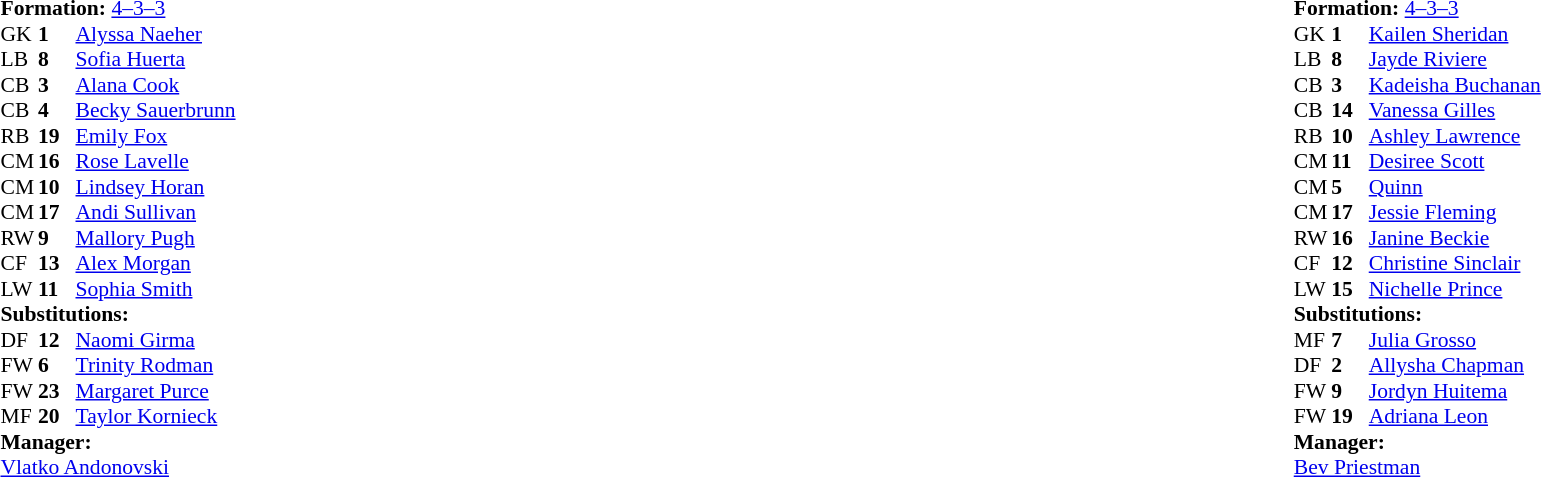<table width="100%">
<tr>
<td valign="top" width="50%"><br><table style="font-size:90%" cellspacing="0" cellpadding="0">
<tr>
<th width=25></th>
<th width=25></th>
</tr>
<tr>
<td colspan=3><strong>Formation:</strong> <a href='#'>4–3–3</a></td>
</tr>
<tr>
<td>GK</td>
<td><strong>1</strong></td>
<td><a href='#'>Alyssa Naeher</a></td>
</tr>
<tr>
<td>LB</td>
<td><strong>8</strong></td>
<td><a href='#'>Sofia Huerta</a></td>
</tr>
<tr>
<td>CB</td>
<td><strong>3</strong></td>
<td><a href='#'>Alana Cook</a></td>
</tr>
<tr>
<td>CB</td>
<td><strong>4</strong></td>
<td><a href='#'>Becky Sauerbrunn</a></td>
</tr>
<tr>
<td>RB</td>
<td><strong>19</strong></td>
<td><a href='#'>Emily Fox</a></td>
</tr>
<tr>
<td>CM</td>
<td><strong>16</strong></td>
<td><a href='#'>Rose Lavelle</a></td>
<td></td>
</tr>
<tr>
<td>CM</td>
<td><strong>10</strong></td>
<td><a href='#'>Lindsey Horan</a></td>
<td></td>
</tr>
<tr>
<td>CM</td>
<td><strong>17</strong></td>
<td><a href='#'>Andi Sullivan</a></td>
</tr>
<tr>
<td>RW</td>
<td><strong>9</strong></td>
<td><a href='#'>Mallory Pugh</a></td>
<td></td>
</tr>
<tr>
<td>CF</td>
<td><strong>13</strong></td>
<td><a href='#'>Alex Morgan</a></td>
<td></td>
</tr>
<tr>
<td>LW</td>
<td><strong>11</strong></td>
<td><a href='#'>Sophia Smith</a></td>
<td></td>
</tr>
<tr>
<td colspan=3><strong>Substitutions:</strong></td>
</tr>
<tr>
<td>DF</td>
<td><strong>12</strong></td>
<td><a href='#'>Naomi Girma</a></td>
<td></td>
</tr>
<tr>
<td>FW</td>
<td><strong>6</strong></td>
<td><a href='#'>Trinity Rodman</a></td>
<td></td>
</tr>
<tr>
<td>FW</td>
<td><strong>23</strong></td>
<td><a href='#'>Margaret Purce</a></td>
<td></td>
</tr>
<tr>
<td>MF</td>
<td><strong>20</strong></td>
<td><a href='#'>Taylor Kornieck</a></td>
<td></td>
</tr>
<tr>
<td colspan=3><strong>Manager:</strong></td>
</tr>
<tr>
<td colspan=3> <a href='#'>Vlatko Andonovski</a></td>
</tr>
</table>
</td>
<td valign="top" width="50%"><br><table style="font-size:90%; margin:auto" cellspacing="0" cellpadding="0">
<tr>
<th width=25></th>
<th width=25></th>
</tr>
<tr>
<td colspan=3><strong>Formation:</strong> <a href='#'>4–3–3</a></td>
</tr>
<tr>
<td>GK</td>
<td><strong>1</strong></td>
<td><a href='#'>Kailen Sheridan</a></td>
</tr>
<tr>
<td>LB</td>
<td><strong>8</strong></td>
<td><a href='#'>Jayde Riviere</a></td>
<td></td>
</tr>
<tr>
<td>CB</td>
<td><strong>3</strong></td>
<td><a href='#'>Kadeisha Buchanan</a></td>
</tr>
<tr>
<td>CB</td>
<td><strong>14</strong></td>
<td><a href='#'>Vanessa Gilles</a></td>
</tr>
<tr>
<td>RB</td>
<td><strong>10</strong></td>
<td><a href='#'>Ashley Lawrence</a></td>
</tr>
<tr>
<td>CM</td>
<td><strong>11</strong></td>
<td><a href='#'>Desiree Scott</a></td>
</tr>
<tr>
<td>CM</td>
<td><strong>5</strong></td>
<td><a href='#'>Quinn</a></td>
<td></td>
</tr>
<tr>
<td>CM</td>
<td><strong>17</strong></td>
<td><a href='#'>Jessie Fleming</a></td>
</tr>
<tr>
<td>RW</td>
<td><strong>16</strong></td>
<td><a href='#'>Janine Beckie</a></td>
</tr>
<tr>
<td>CF</td>
<td><strong>12</strong></td>
<td><a href='#'>Christine Sinclair</a></td>
<td> </td>
</tr>
<tr>
<td>LW</td>
<td><strong>15</strong></td>
<td><a href='#'>Nichelle Prince</a></td>
<td></td>
</tr>
<tr>
<td colspan=3><strong>Substitutions:</strong></td>
</tr>
<tr>
<td>MF</td>
<td><strong>7</strong></td>
<td><a href='#'>Julia Grosso</a></td>
<td></td>
</tr>
<tr>
<td>DF</td>
<td><strong>2</strong></td>
<td><a href='#'>Allysha Chapman</a></td>
<td></td>
</tr>
<tr>
<td>FW</td>
<td><strong>9</strong></td>
<td><a href='#'>Jordyn Huitema</a></td>
<td></td>
</tr>
<tr>
<td>FW</td>
<td><strong>19</strong></td>
<td><a href='#'>Adriana Leon</a></td>
<td></td>
</tr>
<tr>
<td colspan=3><strong>Manager:</strong></td>
</tr>
<tr>
<td colspan=3> <a href='#'>Bev Priestman</a></td>
</tr>
</table>
</td>
</tr>
</table>
